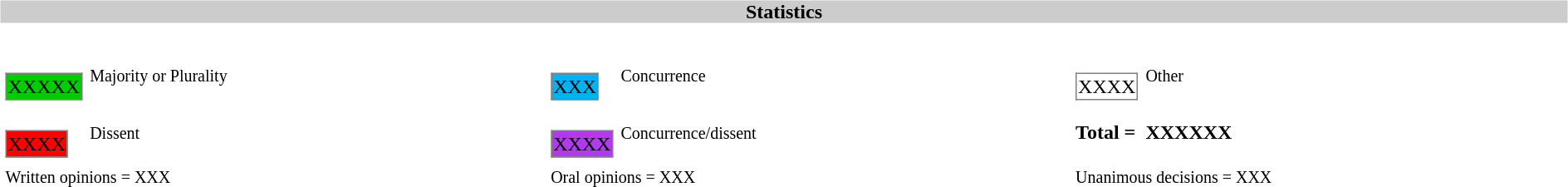<table width=100%>
<tr>
<td><br><table width=100% align=center cellpadding=0 cellspacing=0>
<tr>
<th bgcolor=#CCCCCC>Statistics</th>
</tr>
<tr>
<td><br><table width=100% cellpadding="2" cellspacing="2" border="0"width=25px>
<tr>
<td><br><table border="1" style="border-collapse:collapse;">
<tr>
<td align=center bgcolor=#00CD00 width=25px>XXXXX</td>
</tr>
</table>
</td>
<td><small>Majority or Plurality</small></td>
<td width=25px><br><table border="1" style="border-collapse:collapse;">
<tr>
<td align=center width=25px bgcolor=#00B2EE>XXX</td>
</tr>
</table>
</td>
<td><small>Concurrence</small></td>
<td width=25px><br><table border="1" style="border-collapse:collapse;">
<tr>
<td align=center width=25px bgcolor=white>XXXX</td>
</tr>
</table>
</td>
<td><small>Other</small></td>
</tr>
<tr>
<td width=25px><br><table border="1" style="border-collapse:collapse;">
<tr>
<td align=center width=25px bgcolor=red>XXXX</td>
</tr>
</table>
</td>
<td><small>Dissent</small></td>
<td width=25px><br><table border="1" style="border-collapse:collapse;">
<tr>
<td align=center width=25px bgcolor=#B23AEE>XXXX</td>
</tr>
</table>
</td>
<td><small>Concurrence/dissent</small></td>
<td white-space: nowrap><strong>Total = </strong></td>
<td><strong>XXXXXX</strong></td>
</tr>
<tr>
<td colspan=2><small>Written opinions = XXX</small></td>
<td colspan=2><small>Oral opinions = XXX</small></td>
<td colspan=2><small> Unanimous decisions = XXX</small></td>
</tr>
</table>
</td>
</tr>
</table>
</td>
</tr>
</table>
